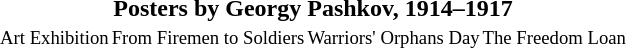<table style="border-collapse:collapse" align="center" class="standard">
<tr>
<th colspan=4>Posters by Georgy Pashkov, 1914–1917</th>
</tr>
<tr>
<td></td>
<td></td>
<td></td>
<td></td>
</tr>
<tr style="text-align:center; font-size:78%">
<td>Art Exhibition</td>
<td>From Firemen to Soldiers</td>
<td>Warriors' Orphans Day</td>
<td>The Freedom Loan</td>
</tr>
</table>
